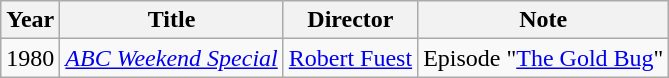<table class="wikitable">
<tr>
<th>Year</th>
<th>Title</th>
<th>Director</th>
<th>Note</th>
</tr>
<tr>
<td>1980</td>
<td><em><a href='#'>ABC Weekend Special</a></em></td>
<td><a href='#'>Robert Fuest</a></td>
<td>Episode "<a href='#'>The Gold Bug</a>"</td>
</tr>
</table>
